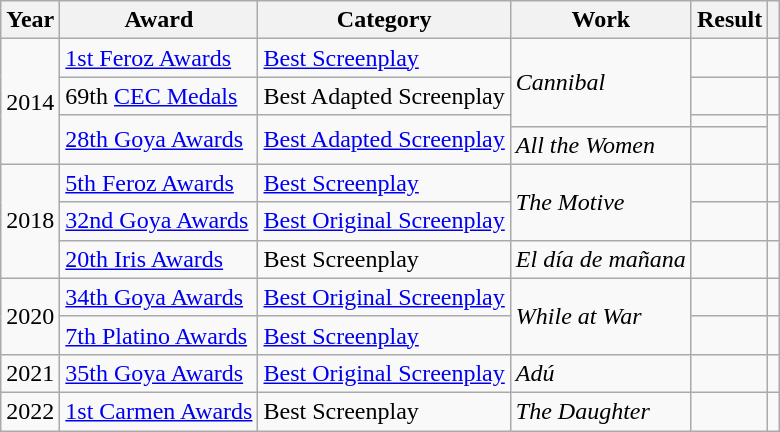<table class="wikitable sortable">
<tr>
<th>Year</th>
<th>Award</th>
<th>Category</th>
<th>Work</th>
<th>Result</th>
<th class = "unsortable"></th>
</tr>
<tr>
<td align = "center" rowspan = "4">2014</td>
<td><a href='#'>1st Feroz Awards</a></td>
<td><a href='#'>Best Screenplay</a></td>
<td rowspan = "3"><em>Cannibal</em></td>
<td></td>
<td align = "center"></td>
</tr>
<tr>
<td>69th <a href='#'>CEC Medals</a></td>
<td>Best Adapted Screenplay</td>
<td></td>
<td align = "center"></td>
</tr>
<tr>
<td rowspan = "2"><a href='#'>28th Goya Awards</a></td>
<td rowspan = "2"><a href='#'>Best Adapted Screenplay</a></td>
<td></td>
<td align = "center" rowspan = "2"></td>
</tr>
<tr>
<td><em>All the Women</em></td>
<td></td>
</tr>
<tr>
<td align = "center" rowspan = "3">2018</td>
<td><a href='#'>5th Feroz Awards</a></td>
<td><a href='#'>Best Screenplay</a></td>
<td rowspan = "2"><em>The Motive</em></td>
<td></td>
<td align = "center"></td>
</tr>
<tr>
<td><a href='#'>32nd Goya Awards</a></td>
<td><a href='#'>Best Original Screenplay</a></td>
<td></td>
<td align = "center"></td>
</tr>
<tr>
<td><a href='#'>20th Iris Awards</a></td>
<td>Best Screenplay</td>
<td><em>El día de mañana</em></td>
<td></td>
<td align = "center"></td>
</tr>
<tr>
<td align = "center" rowspan = "2">2020</td>
<td><a href='#'>34th Goya Awards</a></td>
<td><a href='#'>Best Original Screenplay</a></td>
<td rowspan = "2"><em>While at War</em></td>
<td></td>
<td align = "center"></td>
</tr>
<tr>
<td><a href='#'>7th Platino Awards</a></td>
<td><a href='#'>Best Screenplay</a></td>
<td></td>
<td align = "center"></td>
</tr>
<tr>
<td align = "center">2021</td>
<td><a href='#'>35th Goya Awards</a></td>
<td><a href='#'>Best Original Screenplay</a></td>
<td><em>Adú</em></td>
<td></td>
<td align = "center"></td>
</tr>
<tr>
<td align = "center">2022</td>
<td><a href='#'>1st Carmen Awards</a></td>
<td>Best Screenplay</td>
<td><em>The Daughter</em></td>
<td></td>
<td align = "center"></td>
</tr>
</table>
